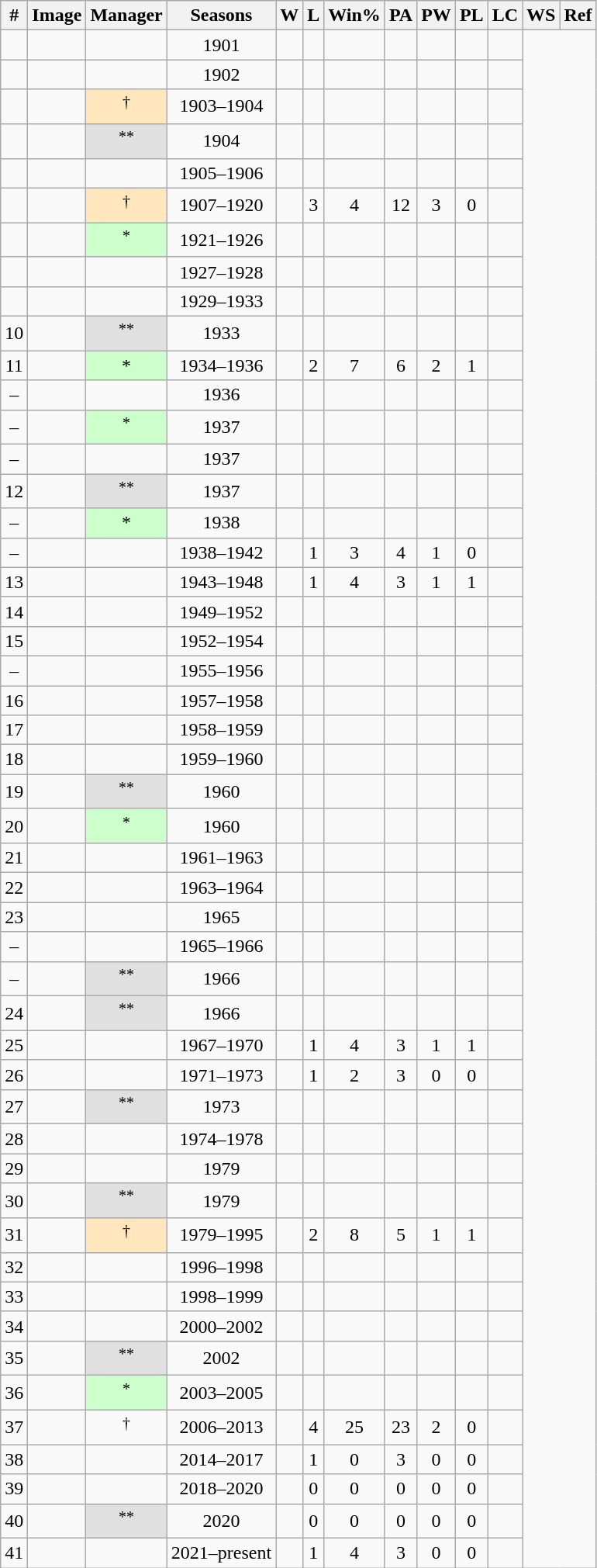<table class="wikitable sortable" style="text-align:center">
<tr>
<th class="unsortable">#</th>
<th class="unsortable">Image</th>
<th>Manager</th>
<th>Seasons</th>
<th>W</th>
<th>L</th>
<th>Win%</th>
<th>PA</th>
<th>PW</th>
<th>PL</th>
<th>LC</th>
<th>WS</th>
<th class="unsortable">Ref</th>
</tr>
<tr>
<td></td>
<td></td>
<td></td>
<td>1901</td>
<td></td>
<td></td>
<td></td>
<td></td>
<td></td>
<td></td>
<td></td>
</tr>
<tr>
<td></td>
<td></td>
<td></td>
<td>1902</td>
<td></td>
<td></td>
<td></td>
<td></td>
<td></td>
<td></td>
<td></td>
</tr>
<tr>
<td></td>
<td></td>
<td style="background-color:#ffe6bd"><sup>†</sup></td>
<td>1903–1904</td>
<td></td>
<td></td>
<td></td>
<td></td>
<td></td>
<td></td>
<td></td>
</tr>
<tr>
<td></td>
<td></td>
<td style="background-color:#E0E0E0"><sup>**</sup></td>
<td>1904</td>
<td></td>
<td></td>
<td></td>
<td></td>
<td></td>
<td></td>
<td></td>
</tr>
<tr>
<td></td>
<td></td>
<td></td>
<td>1905–1906</td>
<td></td>
<td></td>
<td></td>
<td></td>
<td></td>
<td></td>
<td></td>
</tr>
<tr>
<td></td>
<td></td>
<td style="background-color:#ffe6bd"><sup>†</sup></td>
<td>1907–1920</td>
<td></td>
<td>3</td>
<td>4</td>
<td>12</td>
<td>3</td>
<td>0</td>
<td></td>
</tr>
<tr>
<td></td>
<td></td>
<td style="background-color:#ccffcc"><sup>*</sup></td>
<td>1921–1926</td>
<td></td>
<td></td>
<td></td>
<td></td>
<td></td>
<td></td>
<td></td>
</tr>
<tr>
<td></td>
<td></td>
<td></td>
<td>1927–1928</td>
<td></td>
<td></td>
<td></td>
<td></td>
<td></td>
<td></td>
<td></td>
</tr>
<tr>
<td></td>
<td></td>
<td></td>
<td>1929–1933</td>
<td></td>
<td></td>
<td></td>
<td></td>
<td></td>
<td></td>
<td></td>
</tr>
<tr>
<td>10</td>
<td></td>
<td style="background-color:#E0E0E0"><sup>**</sup></td>
<td>1933</td>
<td></td>
<td></td>
<td></td>
<td></td>
<td></td>
<td></td>
<td></td>
</tr>
<tr>
<td>11</td>
<td></td>
<td style="background-color:#ccffcc">*</td>
<td>1934–1936</td>
<td></td>
<td>2</td>
<td>7</td>
<td>6</td>
<td>2</td>
<td>1</td>
<td></td>
</tr>
<tr>
<td>–</td>
<td></td>
<td></td>
<td>1936</td>
<td></td>
<td></td>
<td></td>
<td></td>
<td></td>
<td></td>
<td></td>
</tr>
<tr>
<td>–</td>
<td></td>
<td style="background-color:#ccffcc"><sup>*</sup></td>
<td>1937</td>
<td></td>
<td></td>
<td></td>
<td></td>
<td></td>
<td></td>
<td></td>
</tr>
<tr>
<td>–</td>
<td></td>
<td></td>
<td>1937</td>
<td></td>
<td></td>
<td></td>
<td></td>
<td></td>
<td></td>
<td></td>
</tr>
<tr>
<td>12</td>
<td></td>
<td style="background-color:#E0E0E0"><sup>**</sup></td>
<td>1937</td>
<td></td>
<td></td>
<td></td>
<td></td>
<td></td>
<td></td>
<td></td>
</tr>
<tr>
<td>–</td>
<td></td>
<td style="background-color:#ccffcc">*</td>
<td>1938</td>
<td></td>
<td></td>
<td></td>
<td></td>
<td></td>
<td></td>
<td></td>
</tr>
<tr>
<td>–</td>
<td></td>
<td></td>
<td>1938–1942</td>
<td></td>
<td>1</td>
<td>3</td>
<td>4</td>
<td>1</td>
<td>0</td>
<td></td>
</tr>
<tr>
<td>13</td>
<td></td>
<td></td>
<td>1943–1948</td>
<td></td>
<td>1</td>
<td>4</td>
<td>3</td>
<td>1</td>
<td>1</td>
<td></td>
</tr>
<tr>
<td>14</td>
<td></td>
<td></td>
<td>1949–1952</td>
<td></td>
<td></td>
<td></td>
<td></td>
<td></td>
<td></td>
<td></td>
</tr>
<tr>
<td>15</td>
<td></td>
<td></td>
<td>1952–1954</td>
<td></td>
<td></td>
<td></td>
<td></td>
<td></td>
<td></td>
<td></td>
</tr>
<tr>
<td>–</td>
<td></td>
<td></td>
<td>1955–1956</td>
<td></td>
<td></td>
<td></td>
<td></td>
<td></td>
<td></td>
<td></td>
</tr>
<tr>
<td>16</td>
<td></td>
<td></td>
<td>1957–1958</td>
<td></td>
<td></td>
<td></td>
<td></td>
<td></td>
<td></td>
<td></td>
</tr>
<tr>
<td>17</td>
<td></td>
<td></td>
<td>1958–1959</td>
<td></td>
<td></td>
<td></td>
<td></td>
<td></td>
<td></td>
<td></td>
</tr>
<tr>
<td>18</td>
<td></td>
<td></td>
<td>1959–1960</td>
<td></td>
<td></td>
<td></td>
<td></td>
<td></td>
<td></td>
<td></td>
</tr>
<tr>
<td>19</td>
<td></td>
<td style="background-color:#E0E0E0"><sup>**</sup></td>
<td>1960</td>
<td></td>
<td></td>
<td></td>
<td></td>
<td></td>
<td></td>
<td></td>
</tr>
<tr>
<td>20</td>
<td></td>
<td style="background-color:#ccffcc"><sup>*</sup></td>
<td>1960</td>
<td></td>
<td></td>
<td></td>
<td></td>
<td></td>
<td></td>
<td></td>
</tr>
<tr>
<td>21</td>
<td></td>
<td></td>
<td>1961–1963</td>
<td></td>
<td></td>
<td></td>
<td></td>
<td></td>
<td></td>
<td></td>
</tr>
<tr>
<td>22</td>
<td></td>
<td></td>
<td>1963–1964</td>
<td></td>
<td></td>
<td></td>
<td></td>
<td></td>
<td></td>
<td></td>
</tr>
<tr>
<td>23</td>
<td></td>
<td></td>
<td>1965</td>
<td></td>
<td></td>
<td></td>
<td></td>
<td></td>
<td></td>
<td></td>
</tr>
<tr>
<td>–</td>
<td></td>
<td></td>
<td>1965–1966</td>
<td></td>
<td></td>
<td></td>
<td></td>
<td></td>
<td></td>
<td></td>
</tr>
<tr>
<td>–</td>
<td></td>
<td style="background-color:#E0E0E0"><sup>**</sup></td>
<td>1966</td>
<td></td>
<td></td>
<td></td>
<td></td>
<td></td>
<td></td>
<td></td>
</tr>
<tr>
<td>24</td>
<td></td>
<td style="background-color:#E0E0E0"><sup>**</sup></td>
<td>1966</td>
<td></td>
<td></td>
<td></td>
<td></td>
<td></td>
<td></td>
<td></td>
</tr>
<tr>
<td>25</td>
<td></td>
<td></td>
<td>1967–1970</td>
<td></td>
<td>1</td>
<td>4</td>
<td>3</td>
<td>1</td>
<td>1</td>
<td></td>
</tr>
<tr>
<td>26</td>
<td></td>
<td></td>
<td>1971–1973</td>
<td></td>
<td>1</td>
<td>2</td>
<td>3</td>
<td>0</td>
<td>0</td>
<td></td>
</tr>
<tr>
<td>27</td>
<td></td>
<td style="background-color:#E0E0E0"><sup>**</sup></td>
<td>1973</td>
<td></td>
<td></td>
<td></td>
<td></td>
<td></td>
<td></td>
<td></td>
</tr>
<tr>
<td>28</td>
<td></td>
<td></td>
<td>1974–1978</td>
<td></td>
<td></td>
<td></td>
<td></td>
<td></td>
<td></td>
<td></td>
</tr>
<tr>
<td>29</td>
<td></td>
<td></td>
<td>1979</td>
<td></td>
<td></td>
<td></td>
<td></td>
<td></td>
<td></td>
<td></td>
</tr>
<tr>
<td>30</td>
<td></td>
<td style="background-color:#E0E0E0"><sup>**</sup></td>
<td>1979</td>
<td></td>
<td></td>
<td></td>
<td></td>
<td></td>
<td></td>
<td></td>
</tr>
<tr>
<td>31</td>
<td></td>
<td style="background-color:#ffe6bd"><sup>†</sup></td>
<td>1979–1995</td>
<td></td>
<td>2</td>
<td>8</td>
<td>5</td>
<td>1</td>
<td>1</td>
<td></td>
</tr>
<tr>
<td>32</td>
<td></td>
<td></td>
<td>1996–1998</td>
<td></td>
<td></td>
<td></td>
<td></td>
<td></td>
<td></td>
<td></td>
</tr>
<tr>
<td>33</td>
<td></td>
<td></td>
<td>1998–1999</td>
<td></td>
<td></td>
<td></td>
<td></td>
<td></td>
<td></td>
<td></td>
</tr>
<tr>
<td>34</td>
<td></td>
<td></td>
<td>2000–2002</td>
<td></td>
<td></td>
<td></td>
<td></td>
<td></td>
<td></td>
<td></td>
</tr>
<tr>
<td>35</td>
<td></td>
<td style="background-color:#E0E0E0"><sup>**</sup></td>
<td>2002</td>
<td></td>
<td></td>
<td></td>
<td></td>
<td></td>
<td></td>
<td></td>
</tr>
<tr>
<td>36</td>
<td></td>
<td style="background-color:#ccffcc"><sup>*</sup></td>
<td>2003–2005</td>
<td></td>
<td></td>
<td></td>
<td></td>
<td></td>
<td></td>
<td></td>
</tr>
<tr>
<td>37</td>
<td></td>
<td><sup>†</sup></td>
<td>2006–2013</td>
<td></td>
<td>4</td>
<td>25</td>
<td>23</td>
<td>2</td>
<td>0</td>
<td></td>
</tr>
<tr>
<td>38</td>
<td></td>
<td></td>
<td>2014–2017</td>
<td></td>
<td>1</td>
<td>0</td>
<td>3</td>
<td>0</td>
<td>0</td>
<td></td>
</tr>
<tr>
<td>39</td>
<td></td>
<td></td>
<td>2018–2020</td>
<td></td>
<td>0</td>
<td>0</td>
<td>0</td>
<td>0</td>
<td>0</td>
<td></td>
</tr>
<tr>
<td>40</td>
<td></td>
<td style="background-color:#E0E0E0"><sup>**</sup></td>
<td>2020</td>
<td></td>
<td>0</td>
<td>0</td>
<td>0</td>
<td>0</td>
<td>0</td>
<td></td>
</tr>
<tr>
<td>41</td>
<td></td>
<td></td>
<td>2021–present</td>
<td></td>
<td>1</td>
<td>4</td>
<td>3</td>
<td>0</td>
<td>0</td>
<td></td>
</tr>
</table>
